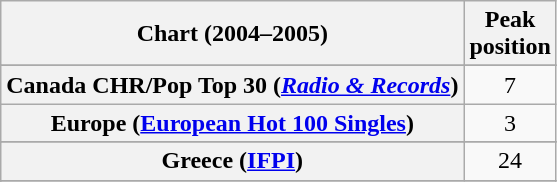<table class="wikitable sortable plainrowheaders">
<tr>
<th>Chart (2004–2005)</th>
<th>Peak<br>position</th>
</tr>
<tr>
</tr>
<tr>
</tr>
<tr>
</tr>
<tr>
</tr>
<tr>
</tr>
<tr>
<th scope="row">Canada CHR/Pop Top 30 (<em><a href='#'>Radio & Records</a></em>)</th>
<td align="center">7</td>
</tr>
<tr>
<th scope="row">Europe (<a href='#'>European Hot 100 Singles</a>)</th>
<td align="center">3</td>
</tr>
<tr>
</tr>
<tr>
</tr>
<tr>
<th scope="row">Greece (<a href='#'>IFPI</a>)</th>
<td align="center">24</td>
</tr>
<tr>
</tr>
<tr>
</tr>
<tr>
</tr>
<tr>
</tr>
<tr>
</tr>
<tr>
</tr>
<tr>
</tr>
<tr>
</tr>
<tr>
</tr>
<tr>
</tr>
<tr>
</tr>
<tr>
</tr>
<tr>
</tr>
<tr>
</tr>
</table>
